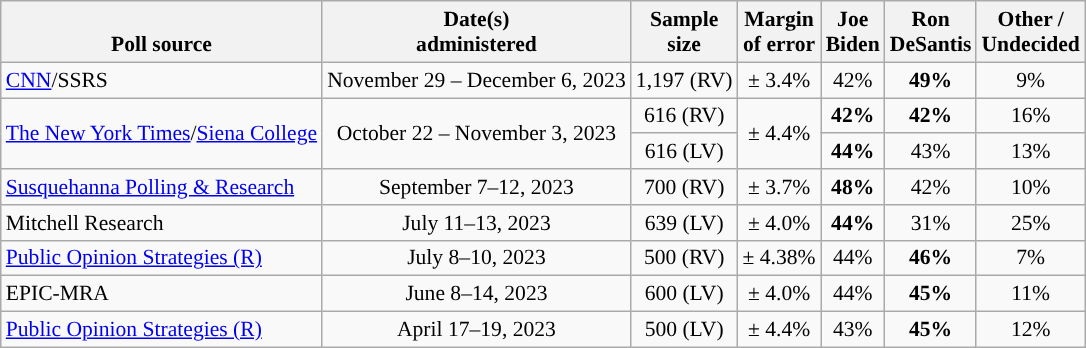<table class="wikitable sortable mw-datatable" style="font-size:90%;text-align:center;line-height:17px">
<tr style="vertical-align:bottom">
<th>Poll source</th>
<th>Date(s)<br>administered</th>
<th>Sample<br>size</th>
<th>Margin<br>of error</th>
<th class="unsortable">Joe<br>Biden<br></th>
<th class="unsortable">Ron<br>DeSantis<br></th>
<th class="unsortable">Other /<br>Undecided</th>
</tr>
<tr>
<td style="text-align:left;"><a href='#'>CNN</a>/SSRS</td>
<td data-sort-value="2023-12-11">November 29 – December 6, 2023</td>
<td>1,197 (RV)</td>
<td>± 3.4%</td>
<td>42%</td>
<td style="background-color:"><strong>49%</strong></td>
<td>9%</td>
</tr>
<tr>
<td style="text-align:left;" rowspan="2"><a href='#'>The New York Times</a>/<a href='#'>Siena College</a></td>
<td rowspan="2">October 22 – November 3, 2023</td>
<td>616 (RV)</td>
<td rowspan="2">± 4.4%</td>
<td><strong>42%</strong></td>
<td><strong>42%</strong></td>
<td>16%</td>
</tr>
<tr>
<td>616 (LV)</td>
<td style="color:black;background-color:"><strong>44%</strong></td>
<td>43%</td>
<td>13%</td>
</tr>
<tr>
<td style="text-align:left;"><a href='#'>Susquehanna Polling & Research</a></td>
<td data-sort-value="2023-06-16">September 7–12, 2023</td>
<td>700 (RV)</td>
<td>± 3.7%</td>
<td style="color:black;background-color:"><strong>48%</strong></td>
<td>42%</td>
<td>10%</td>
</tr>
<tr>
<td style="text-align:left;">Mitchell Research</td>
<td>July 11–13, 2023</td>
<td>639 (LV)</td>
<td>± 4.0%</td>
<td style="color:black;background-color:"><strong>44%</strong></td>
<td>31%</td>
<td>25%</td>
</tr>
<tr>
<td style="text-align:left;"><a href='#'>Public Opinion Strategies (R)</a></td>
<td>July 8–10, 2023</td>
<td>500 (RV)</td>
<td>± 4.38%</td>
<td>44%</td>
<td style="background-color:"><strong>46%</strong></td>
<td>7%</td>
</tr>
<tr>
<td style="text-align:left;">EPIC-MRA</td>
<td data-sort-value="2023-06-16">June 8–14, 2023</td>
<td>600 (LV)</td>
<td>± 4.0%</td>
<td>44%</td>
<td style="background-color:"><strong>45%</strong></td>
<td>11%</td>
</tr>
<tr>
<td style="text-align:left;"><a href='#'>Public Opinion Strategies (R)</a></td>
<td data-sort-value="2023-04-19">April 17–19, 2023</td>
<td>500 (LV)</td>
<td>± 4.4%</td>
<td>43%</td>
<td style="background-color:"><strong>45%</strong></td>
<td>12%</td>
</tr>
</table>
